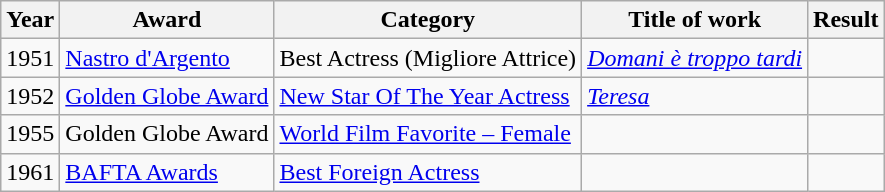<table class="wikitable sortable">
<tr>
<th>Year</th>
<th>Award</th>
<th>Category</th>
<th>Title of work</th>
<th>Result</th>
</tr>
<tr>
<td>1951</td>
<td><a href='#'>Nastro d'Argento</a></td>
<td>Best Actress (Migliore Attrice)</td>
<td><em><a href='#'>Domani è troppo tardi</a></em></td>
<td></td>
</tr>
<tr>
<td>1952</td>
<td><a href='#'>Golden Globe Award</a></td>
<td><a href='#'>New Star Of The Year Actress</a></td>
<td><em><a href='#'>Teresa</a></em></td>
<td></td>
</tr>
<tr>
<td>1955</td>
<td>Golden Globe Award</td>
<td><a href='#'>World Film Favorite – Female</a></td>
<td></td>
<td></td>
</tr>
<tr>
<td>1961</td>
<td><a href='#'>BAFTA Awards</a></td>
<td><a href='#'>Best Foreign Actress</a></td>
<td><em></em></td>
<td></td>
</tr>
</table>
